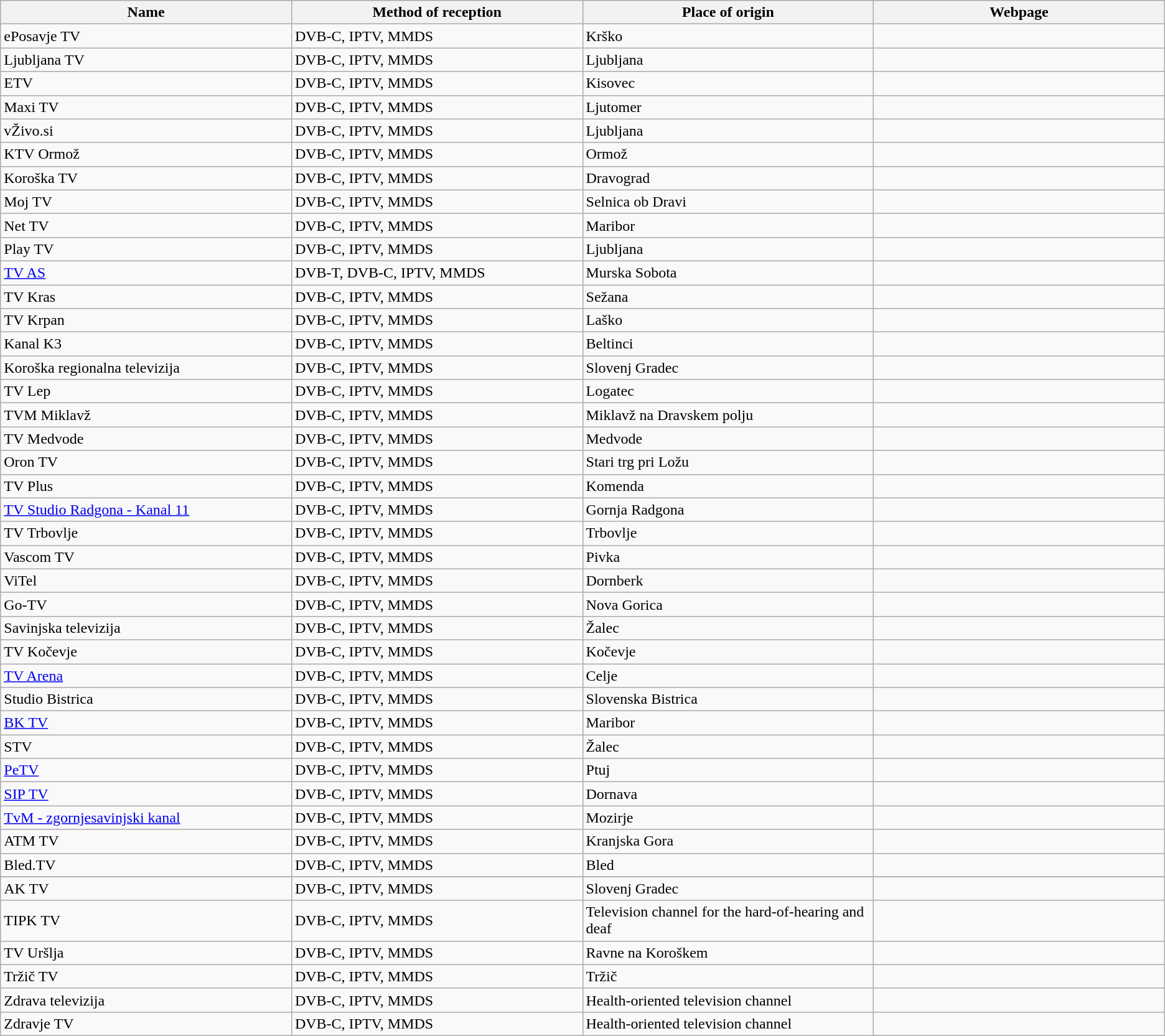<table class="wikitable">
<tr>
<th width="25%">Name</th>
<th width="25%">Method of reception</th>
<th width="25%">Place of origin</th>
<th width="25%">Webpage</th>
</tr>
<tr>
<td>ePosavje TV</td>
<td>DVB-C, IPTV, MMDS</td>
<td>Krško</td>
<td></td>
</tr>
<tr>
<td>Ljubljana TV</td>
<td>DVB-C, IPTV, MMDS</td>
<td>Ljubljana</td>
<td></td>
</tr>
<tr>
<td>ETV</td>
<td>DVB-C, IPTV, MMDS</td>
<td>Kisovec</td>
<td></td>
</tr>
<tr>
<td>Maxi TV</td>
<td>DVB-C, IPTV, MMDS</td>
<td>Ljutomer</td>
<td></td>
</tr>
<tr>
<td>vŽivo.si</td>
<td>DVB-C, IPTV, MMDS</td>
<td>Ljubljana</td>
<td></td>
</tr>
<tr>
<td>KTV Ormož</td>
<td>DVB-C, IPTV, MMDS</td>
<td>Ormož</td>
<td></td>
</tr>
<tr>
<td>Koroška TV</td>
<td>DVB-C, IPTV, MMDS</td>
<td>Dravograd</td>
<td></td>
</tr>
<tr>
<td>Moj TV</td>
<td>DVB-C, IPTV, MMDS</td>
<td>Selnica ob Dravi</td>
<td></td>
</tr>
<tr>
<td>Net TV</td>
<td>DVB-C, IPTV, MMDS</td>
<td>Maribor</td>
<td></td>
</tr>
<tr>
<td>Play TV</td>
<td>DVB-C, IPTV, MMDS</td>
<td>Ljubljana</td>
<td></td>
</tr>
<tr>
<td><a href='#'>TV AS</a></td>
<td>DVB-T, DVB-C, IPTV, MMDS</td>
<td>Murska Sobota</td>
<td></td>
</tr>
<tr>
<td>TV Kras</td>
<td>DVB-C, IPTV, MMDS</td>
<td>Sežana</td>
<td></td>
</tr>
<tr>
<td>TV Krpan</td>
<td>DVB-C, IPTV, MMDS</td>
<td>Laško</td>
<td></td>
</tr>
<tr>
<td>Kanal K3</td>
<td>DVB-C, IPTV, MMDS</td>
<td>Beltinci</td>
<td></td>
</tr>
<tr>
<td>Koroška regionalna televizija</td>
<td>DVB-C, IPTV, MMDS</td>
<td>Slovenj Gradec</td>
<td></td>
</tr>
<tr>
<td>TV Lep</td>
<td>DVB-C, IPTV, MMDS</td>
<td>Logatec</td>
<td></td>
</tr>
<tr>
<td>TVM Miklavž</td>
<td>DVB-C, IPTV, MMDS</td>
<td>Miklavž na Dravskem polju</td>
<td></td>
</tr>
<tr>
<td>TV Medvode</td>
<td>DVB-C, IPTV, MMDS</td>
<td>Medvode</td>
<td></td>
</tr>
<tr>
<td>Oron TV</td>
<td>DVB-C, IPTV, MMDS</td>
<td>Stari trg pri Ložu</td>
<td></td>
</tr>
<tr>
<td>TV Plus</td>
<td>DVB-C, IPTV, MMDS</td>
<td>Komenda</td>
<td></td>
</tr>
<tr>
<td><a href='#'>TV Studio Radgona - Kanal 11</a></td>
<td>DVB-C, IPTV, MMDS</td>
<td>Gornja Radgona</td>
<td></td>
</tr>
<tr>
<td>TV Trbovlje</td>
<td>DVB-C, IPTV, MMDS</td>
<td>Trbovlje</td>
<td></td>
</tr>
<tr>
<td>Vascom TV</td>
<td>DVB-C, IPTV, MMDS</td>
<td>Pivka</td>
<td></td>
</tr>
<tr>
<td>ViTel</td>
<td>DVB-C, IPTV, MMDS</td>
<td>Dornberk</td>
<td></td>
</tr>
<tr>
<td>Go-TV</td>
<td>DVB-C, IPTV, MMDS</td>
<td>Nova Gorica</td>
<td></td>
</tr>
<tr>
<td>Savinjska televizija</td>
<td>DVB-C, IPTV, MMDS</td>
<td>Žalec</td>
<td></td>
</tr>
<tr>
<td>TV Kočevje</td>
<td>DVB-C, IPTV, MMDS</td>
<td>Kočevje</td>
<td></td>
</tr>
<tr>
<td><a href='#'>TV Arena</a></td>
<td>DVB-C, IPTV, MMDS</td>
<td>Celje</td>
<td></td>
</tr>
<tr>
<td>Studio Bistrica</td>
<td>DVB-C, IPTV, MMDS</td>
<td>Slovenska Bistrica</td>
<td></td>
</tr>
<tr>
<td><a href='#'>BK TV</a></td>
<td>DVB-C, IPTV, MMDS</td>
<td>Maribor</td>
<td></td>
</tr>
<tr>
<td>STV</td>
<td>DVB-C, IPTV, MMDS</td>
<td>Žalec</td>
<td></td>
</tr>
<tr>
<td><a href='#'>PeTV</a></td>
<td>DVB-C, IPTV, MMDS</td>
<td>Ptuj</td>
<td></td>
</tr>
<tr>
<td><a href='#'>SIP TV</a></td>
<td>DVB-C, IPTV, MMDS</td>
<td>Dornava</td>
<td></td>
</tr>
<tr>
<td><a href='#'>TvM - zgornjesavinjski kanal</a></td>
<td>DVB-C, IPTV, MMDS</td>
<td>Mozirje</td>
<td></td>
</tr>
<tr>
<td>ATM TV</td>
<td>DVB-C, IPTV, MMDS</td>
<td>Kranjska Gora</td>
<td></td>
</tr>
<tr>
<td>Bled.TV</td>
<td>DVB-C, IPTV, MMDS</td>
<td>Bled</td>
<td></td>
</tr>
<tr>
</tr>
<tr>
<td>AK TV</td>
<td>DVB-C, IPTV, MMDS</td>
<td>Slovenj Gradec</td>
<td></td>
</tr>
<tr>
<td>TIPK TV</td>
<td>DVB-C, IPTV, MMDS</td>
<td>Television channel for the hard-of-hearing and deaf</td>
<td></td>
</tr>
<tr>
<td>TV Uršlja</td>
<td>DVB-C, IPTV, MMDS</td>
<td>Ravne na Koroškem</td>
<td></td>
</tr>
<tr>
<td>Tržič TV</td>
<td>DVB-C, IPTV, MMDS</td>
<td>Tržič</td>
<td></td>
</tr>
<tr>
<td>Zdrava televizija</td>
<td>DVB-C, IPTV, MMDS</td>
<td>Health-oriented television channel</td>
<td></td>
</tr>
<tr>
<td>Zdravje TV</td>
<td>DVB-C, IPTV, MMDS</td>
<td>Health-oriented television channel</td>
<td></td>
</tr>
</table>
